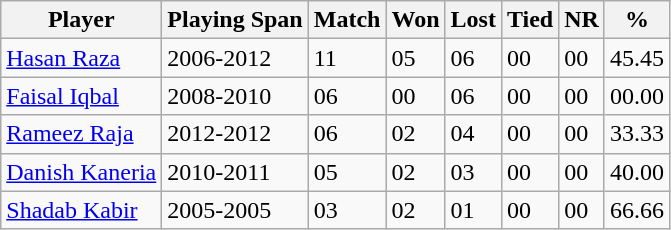<table class="wikitable">
<tr>
<th>Player</th>
<th>Playing Span</th>
<th>Match</th>
<th>Won</th>
<th>Lost</th>
<th>Tied</th>
<th>NR</th>
<th>%</th>
</tr>
<tr>
<td><a href='#'>Hasan Raza</a></td>
<td>2006-2012</td>
<td>11</td>
<td>05</td>
<td>06</td>
<td>00</td>
<td>00</td>
<td>45.45</td>
</tr>
<tr>
<td><a href='#'>Faisal Iqbal</a></td>
<td>2008-2010</td>
<td>06</td>
<td>00</td>
<td>06</td>
<td>00</td>
<td>00</td>
<td>00.00</td>
</tr>
<tr>
<td><a href='#'>Rameez Raja</a></td>
<td>2012-2012</td>
<td>06</td>
<td>02</td>
<td>04</td>
<td>00</td>
<td>00</td>
<td>33.33</td>
</tr>
<tr>
<td><a href='#'>Danish Kaneria</a></td>
<td>2010-2011</td>
<td>05</td>
<td>02</td>
<td>03</td>
<td>00</td>
<td>00</td>
<td>40.00</td>
</tr>
<tr>
<td><a href='#'>Shadab Kabir</a></td>
<td>2005-2005</td>
<td>03</td>
<td>02</td>
<td>01</td>
<td>00</td>
<td>00</td>
<td>66.66</td>
</tr>
</table>
